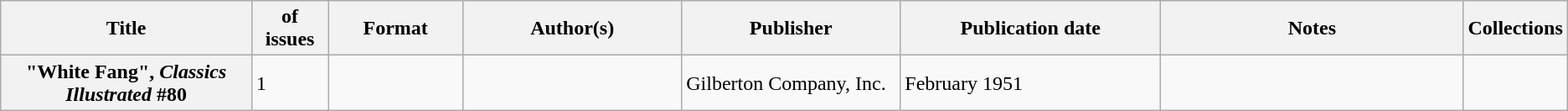<table class="wikitable">
<tr>
<th>Title</th>
<th style="width:40pt"> of issues</th>
<th style="width:75pt">Format</th>
<th style="width:125pt">Author(s)</th>
<th style="width:125pt">Publisher</th>
<th style="width:150pt">Publication date</th>
<th style="width:175pt">Notes</th>
<th>Collections</th>
</tr>
<tr>
<th>"White Fang", <em>Classics Illustrated</em> #80</th>
<td>1</td>
<td></td>
<td></td>
<td>Gilberton Company, Inc.</td>
<td>February 1951</td>
<td></td>
<td></td>
</tr>
</table>
